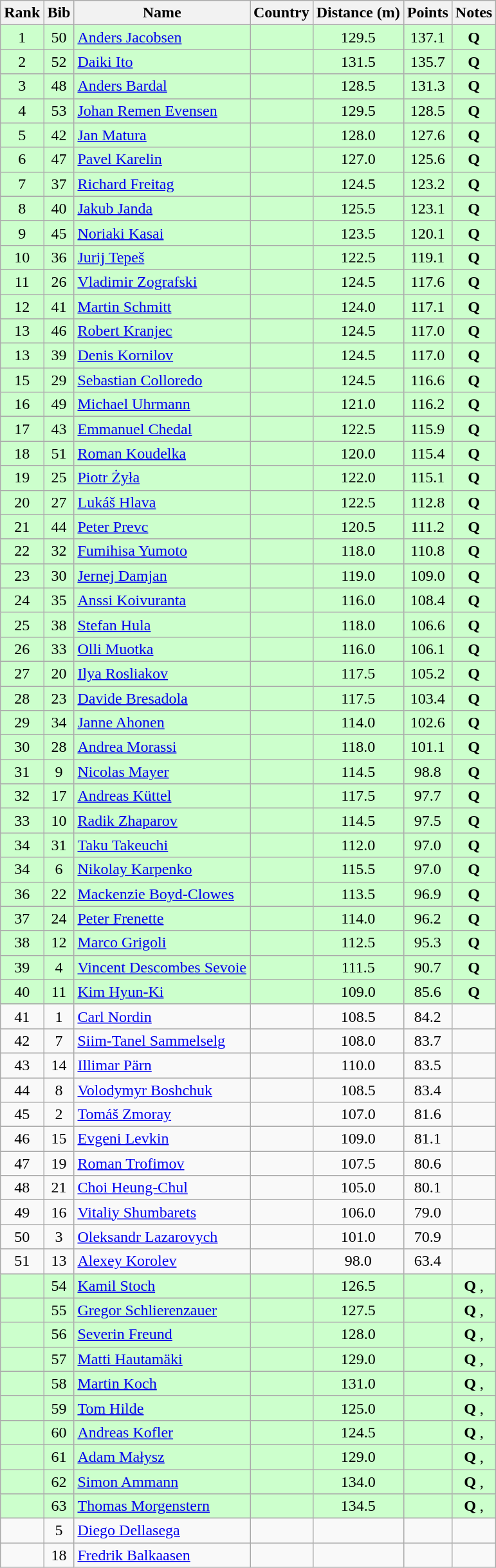<table class="wikitable sortable" style="text-align:center">
<tr>
<th>Rank</th>
<th>Bib</th>
<th>Name</th>
<th>Country</th>
<th>Distance (m)</th>
<th>Points</th>
<th>Notes</th>
</tr>
<tr bgcolor=ccffcc>
<td>1</td>
<td>50</td>
<td align=left><a href='#'>Anders Jacobsen</a></td>
<td align=left></td>
<td>129.5</td>
<td>137.1</td>
<td><strong>Q</strong></td>
</tr>
<tr bgcolor=ccffcc>
<td>2</td>
<td>52</td>
<td align=left><a href='#'>Daiki Ito</a></td>
<td align=left></td>
<td>131.5</td>
<td>135.7</td>
<td><strong>Q</strong></td>
</tr>
<tr bgcolor=ccffcc>
<td>3</td>
<td>48</td>
<td align=left><a href='#'>Anders Bardal</a></td>
<td align=left></td>
<td>128.5</td>
<td>131.3</td>
<td><strong>Q</strong></td>
</tr>
<tr bgcolor=ccffcc>
<td>4</td>
<td>53</td>
<td align=left><a href='#'>Johan Remen Evensen</a></td>
<td align=left></td>
<td>129.5</td>
<td>128.5</td>
<td><strong>Q</strong></td>
</tr>
<tr bgcolor=ccffcc>
<td>5</td>
<td>42</td>
<td align=left><a href='#'>Jan Matura</a></td>
<td align=left></td>
<td>128.0</td>
<td>127.6</td>
<td><strong>Q</strong></td>
</tr>
<tr bgcolor=ccffcc>
<td>6</td>
<td>47</td>
<td align=left><a href='#'>Pavel Karelin</a></td>
<td align=left></td>
<td>127.0</td>
<td>125.6</td>
<td><strong>Q</strong></td>
</tr>
<tr bgcolor=ccffcc>
<td>7</td>
<td>37</td>
<td align=left><a href='#'>Richard Freitag</a></td>
<td align=left></td>
<td>124.5</td>
<td>123.2</td>
<td><strong>Q</strong></td>
</tr>
<tr bgcolor=ccffcc>
<td>8</td>
<td>40</td>
<td align=left><a href='#'>Jakub Janda</a></td>
<td align=left></td>
<td>125.5</td>
<td>123.1</td>
<td><strong>Q</strong></td>
</tr>
<tr bgcolor=ccffcc>
<td>9</td>
<td>45</td>
<td align=left><a href='#'>Noriaki Kasai</a></td>
<td align=left></td>
<td>123.5</td>
<td>120.1</td>
<td><strong>Q</strong></td>
</tr>
<tr bgcolor=ccffcc>
<td>10</td>
<td>36</td>
<td align=left><a href='#'>Jurij Tepeš</a></td>
<td align=left></td>
<td>122.5</td>
<td>119.1</td>
<td><strong>Q</strong></td>
</tr>
<tr bgcolor=ccffcc>
<td>11</td>
<td>26</td>
<td align=left><a href='#'>Vladimir Zografski</a></td>
<td align=left></td>
<td>124.5</td>
<td>117.6</td>
<td><strong>Q</strong></td>
</tr>
<tr bgcolor=ccffcc>
<td>12</td>
<td>41</td>
<td align=left><a href='#'>Martin Schmitt</a></td>
<td align=left></td>
<td>124.0</td>
<td>117.1</td>
<td><strong>Q</strong></td>
</tr>
<tr bgcolor=ccffcc>
<td>13</td>
<td>46</td>
<td align=left><a href='#'>Robert Kranjec</a></td>
<td align=left></td>
<td>124.5</td>
<td>117.0</td>
<td><strong>Q</strong></td>
</tr>
<tr bgcolor=ccffcc>
<td>13</td>
<td>39</td>
<td align=left><a href='#'>Denis Kornilov</a></td>
<td align=left></td>
<td>124.5</td>
<td>117.0</td>
<td><strong>Q</strong></td>
</tr>
<tr bgcolor=ccffcc>
<td>15</td>
<td>29</td>
<td align=left><a href='#'>Sebastian Colloredo</a></td>
<td align=left></td>
<td>124.5</td>
<td>116.6</td>
<td><strong>Q</strong></td>
</tr>
<tr bgcolor=ccffcc>
<td>16</td>
<td>49</td>
<td align=left><a href='#'>Michael Uhrmann</a></td>
<td align=left></td>
<td>121.0</td>
<td>116.2</td>
<td><strong>Q</strong></td>
</tr>
<tr bgcolor=ccffcc>
<td>17</td>
<td>43</td>
<td align=left><a href='#'>Emmanuel Chedal</a></td>
<td align=left></td>
<td>122.5</td>
<td>115.9</td>
<td><strong>Q</strong></td>
</tr>
<tr bgcolor=ccffcc>
<td>18</td>
<td>51</td>
<td align=left><a href='#'>Roman Koudelka</a></td>
<td align=left></td>
<td>120.0</td>
<td>115.4</td>
<td><strong>Q</strong></td>
</tr>
<tr bgcolor=ccffcc>
<td>19</td>
<td>25</td>
<td align=left><a href='#'>Piotr Żyła</a></td>
<td align=left></td>
<td>122.0</td>
<td>115.1</td>
<td><strong>Q</strong></td>
</tr>
<tr bgcolor=ccffcc>
<td>20</td>
<td>27</td>
<td align=left><a href='#'>Lukáš Hlava</a></td>
<td align=left></td>
<td>122.5</td>
<td>112.8</td>
<td><strong>Q</strong></td>
</tr>
<tr bgcolor=ccffcc>
<td>21</td>
<td>44</td>
<td align=left><a href='#'>Peter Prevc</a></td>
<td align=left></td>
<td>120.5</td>
<td>111.2</td>
<td><strong>Q</strong></td>
</tr>
<tr bgcolor=ccffcc>
<td>22</td>
<td>32</td>
<td align=left><a href='#'>Fumihisa Yumoto</a></td>
<td align=left></td>
<td>118.0</td>
<td>110.8</td>
<td><strong>Q</strong></td>
</tr>
<tr bgcolor=ccffcc>
<td>23</td>
<td>30</td>
<td align=left><a href='#'>Jernej Damjan</a></td>
<td align=left></td>
<td>119.0</td>
<td>109.0</td>
<td><strong>Q</strong></td>
</tr>
<tr bgcolor=ccffcc>
<td>24</td>
<td>35</td>
<td align=left><a href='#'>Anssi Koivuranta</a></td>
<td align=left></td>
<td>116.0</td>
<td>108.4</td>
<td><strong>Q</strong></td>
</tr>
<tr bgcolor=ccffcc>
<td>25</td>
<td>38</td>
<td align=left><a href='#'>Stefan Hula</a></td>
<td align=left></td>
<td>118.0</td>
<td>106.6</td>
<td><strong>Q</strong></td>
</tr>
<tr bgcolor=ccffcc>
<td>26</td>
<td>33</td>
<td align=left><a href='#'>Olli Muotka</a></td>
<td align=left></td>
<td>116.0</td>
<td>106.1</td>
<td><strong>Q</strong></td>
</tr>
<tr bgcolor=ccffcc>
<td>27</td>
<td>20</td>
<td align=left><a href='#'>Ilya Rosliakov</a></td>
<td align=left></td>
<td>117.5</td>
<td>105.2</td>
<td><strong>Q</strong></td>
</tr>
<tr bgcolor=ccffcc>
<td>28</td>
<td>23</td>
<td align=left><a href='#'>Davide Bresadola</a></td>
<td align=left></td>
<td>117.5</td>
<td>103.4</td>
<td><strong>Q</strong></td>
</tr>
<tr bgcolor=ccffcc>
<td>29</td>
<td>34</td>
<td align=left><a href='#'>Janne Ahonen</a></td>
<td align=left></td>
<td>114.0</td>
<td>102.6</td>
<td><strong>Q</strong></td>
</tr>
<tr bgcolor=ccffcc>
<td>30</td>
<td>28</td>
<td align=left><a href='#'>Andrea Morassi</a></td>
<td align=left></td>
<td>118.0</td>
<td>101.1</td>
<td><strong>Q</strong></td>
</tr>
<tr bgcolor=ccffcc>
<td>31</td>
<td>9</td>
<td align=left><a href='#'>Nicolas Mayer</a></td>
<td align=left></td>
<td>114.5</td>
<td>98.8</td>
<td><strong>Q</strong></td>
</tr>
<tr bgcolor=ccffcc>
<td>32</td>
<td>17</td>
<td align=left><a href='#'>Andreas Küttel</a></td>
<td align=left></td>
<td>117.5</td>
<td>97.7</td>
<td><strong>Q</strong></td>
</tr>
<tr bgcolor=ccffcc>
<td>33</td>
<td>10</td>
<td align=left><a href='#'>Radik Zhaparov</a></td>
<td align=left></td>
<td>114.5</td>
<td>97.5</td>
<td><strong>Q</strong></td>
</tr>
<tr bgcolor=ccffcc>
<td>34</td>
<td>31</td>
<td align=left><a href='#'>Taku Takeuchi</a></td>
<td align=left></td>
<td>112.0</td>
<td>97.0</td>
<td><strong>Q</strong></td>
</tr>
<tr bgcolor=ccffcc>
<td>34</td>
<td>6</td>
<td align=left><a href='#'>Nikolay Karpenko</a></td>
<td align=left></td>
<td>115.5</td>
<td>97.0</td>
<td><strong>Q</strong></td>
</tr>
<tr bgcolor=ccffcc>
<td>36</td>
<td>22</td>
<td align=left><a href='#'>Mackenzie Boyd-Clowes</a></td>
<td align=left></td>
<td>113.5</td>
<td>96.9</td>
<td><strong>Q</strong></td>
</tr>
<tr bgcolor=ccffcc>
<td>37</td>
<td>24</td>
<td align=left><a href='#'>Peter Frenette</a></td>
<td align=left></td>
<td>114.0</td>
<td>96.2</td>
<td><strong>Q</strong></td>
</tr>
<tr bgcolor=ccffcc>
<td>38</td>
<td>12</td>
<td align=left><a href='#'>Marco Grigoli</a></td>
<td align=left></td>
<td>112.5</td>
<td>95.3</td>
<td><strong>Q</strong></td>
</tr>
<tr bgcolor=ccffcc>
<td>39</td>
<td>4</td>
<td align=left><a href='#'>Vincent Descombes Sevoie</a></td>
<td align=left></td>
<td>111.5</td>
<td>90.7</td>
<td><strong>Q</strong></td>
</tr>
<tr bgcolor=ccffcc>
<td>40</td>
<td>11</td>
<td align=left><a href='#'>Kim Hyun-Ki</a></td>
<td align=left></td>
<td>109.0</td>
<td>85.6</td>
<td><strong>Q</strong></td>
</tr>
<tr>
<td>41</td>
<td>1</td>
<td align=left><a href='#'>Carl Nordin</a></td>
<td align=left></td>
<td>108.5</td>
<td>84.2</td>
<td></td>
</tr>
<tr>
<td>42</td>
<td>7</td>
<td align=left><a href='#'>Siim-Tanel Sammelselg</a></td>
<td align=left></td>
<td>108.0</td>
<td>83.7</td>
<td></td>
</tr>
<tr>
<td>43</td>
<td>14</td>
<td align=left><a href='#'>Illimar Pärn</a></td>
<td align=left></td>
<td>110.0</td>
<td>83.5</td>
<td></td>
</tr>
<tr>
<td>44</td>
<td>8</td>
<td align=left><a href='#'>Volodymyr Boshchuk</a></td>
<td align=left></td>
<td>108.5</td>
<td>83.4</td>
<td></td>
</tr>
<tr>
<td>45</td>
<td>2</td>
<td align=left><a href='#'>Tomáš Zmoray</a></td>
<td align=left></td>
<td>107.0</td>
<td>81.6</td>
<td></td>
</tr>
<tr>
<td>46</td>
<td>15</td>
<td align=left><a href='#'>Evgeni Levkin</a></td>
<td align=left></td>
<td>109.0</td>
<td>81.1</td>
<td></td>
</tr>
<tr>
<td>47</td>
<td>19</td>
<td align=left><a href='#'>Roman Trofimov</a></td>
<td align=left></td>
<td>107.5</td>
<td>80.6</td>
<td></td>
</tr>
<tr>
<td>48</td>
<td>21</td>
<td align=left><a href='#'>Choi Heung-Chul</a></td>
<td align=left></td>
<td>105.0</td>
<td>80.1</td>
<td></td>
</tr>
<tr>
<td>49</td>
<td>16</td>
<td align=left><a href='#'>Vitaliy Shumbarets</a></td>
<td align=left></td>
<td>106.0</td>
<td>79.0</td>
<td></td>
</tr>
<tr>
<td>50</td>
<td>3</td>
<td align=left><a href='#'>Oleksandr Lazarovych</a></td>
<td align=left></td>
<td>101.0</td>
<td>70.9</td>
<td></td>
</tr>
<tr>
<td>51</td>
<td>13</td>
<td align=left><a href='#'>Alexey Korolev</a></td>
<td align=left></td>
<td>98.0</td>
<td>63.4</td>
<td></td>
</tr>
<tr bgcolor=ccffcc>
<td></td>
<td>54</td>
<td align=left><a href='#'>Kamil Stoch</a></td>
<td align=left></td>
<td>126.5</td>
<td></td>
<td><strong>Q</strong> , </td>
</tr>
<tr bgcolor=ccffcc>
<td></td>
<td>55</td>
<td align=left><a href='#'>Gregor Schlierenzauer</a></td>
<td align=left></td>
<td>127.5</td>
<td></td>
<td><strong>Q</strong> , </td>
</tr>
<tr bgcolor=ccffcc>
<td></td>
<td>56</td>
<td align=left><a href='#'>Severin Freund</a></td>
<td align=left></td>
<td>128.0</td>
<td></td>
<td><strong>Q</strong> , </td>
</tr>
<tr bgcolor=ccffcc>
<td></td>
<td>57</td>
<td align=left><a href='#'>Matti Hautamäki</a></td>
<td align=left></td>
<td>129.0</td>
<td></td>
<td><strong>Q</strong> , </td>
</tr>
<tr bgcolor=ccffcc>
<td></td>
<td>58</td>
<td align=left><a href='#'>Martin Koch</a></td>
<td align=left></td>
<td>131.0</td>
<td></td>
<td><strong>Q</strong> , </td>
</tr>
<tr bgcolor=ccffcc>
<td></td>
<td>59</td>
<td align=left><a href='#'>Tom Hilde</a></td>
<td align=left></td>
<td>125.0</td>
<td></td>
<td><strong>Q</strong> , </td>
</tr>
<tr bgcolor=ccffcc>
<td></td>
<td>60</td>
<td align=left><a href='#'>Andreas Kofler</a></td>
<td align=left></td>
<td>124.5</td>
<td></td>
<td><strong>Q</strong> , </td>
</tr>
<tr bgcolor=ccffcc>
<td></td>
<td>61</td>
<td align=left><a href='#'>Adam Małysz</a></td>
<td align=left></td>
<td>129.0</td>
<td></td>
<td><strong>Q</strong> , </td>
</tr>
<tr bgcolor=ccffcc>
<td></td>
<td>62</td>
<td align=left><a href='#'>Simon Ammann</a></td>
<td align=left></td>
<td>134.0</td>
<td></td>
<td><strong>Q</strong> , </td>
</tr>
<tr bgcolor=ccffcc>
<td></td>
<td>63</td>
<td align=left><a href='#'>Thomas Morgenstern</a></td>
<td align=left></td>
<td>134.5</td>
<td></td>
<td><strong>Q</strong> , </td>
</tr>
<tr>
<td></td>
<td>5</td>
<td align=left><a href='#'>Diego Dellasega</a></td>
<td align=left></td>
<td></td>
<td></td>
<td></td>
</tr>
<tr>
<td></td>
<td>18</td>
<td align=left><a href='#'>Fredrik Balkaasen</a></td>
<td align=left></td>
<td></td>
<td></td>
<td></td>
</tr>
</table>
